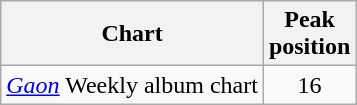<table class="wikitable sortable">
<tr>
<th>Chart</th>
<th>Peak<br>position</th>
</tr>
<tr>
<td><em><a href='#'>Gaon</a></em> Weekly album chart</td>
<td align="center">16</td>
</tr>
</table>
